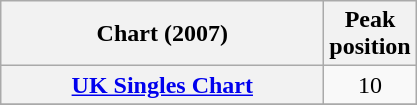<table class="wikitable sortable plainrowheaders">
<tr>
<th style="width:13em;">Chart (2007)</th>
<th>Peak<br>position</th>
</tr>
<tr>
<th scope="row"><a href='#'>UK Singles Chart</a></th>
<td align="center">10</td>
</tr>
<tr>
</tr>
</table>
